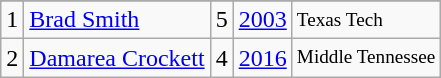<table class="wikitable">
<tr>
</tr>
<tr>
<td>1</td>
<td><a href='#'>Brad Smith</a></td>
<td>5</td>
<td><a href='#'>2003</a></td>
<td style="font-size:80%;">Texas Tech</td>
</tr>
<tr>
<td>2</td>
<td><a href='#'>Damarea Crockett</a></td>
<td>4</td>
<td><a href='#'>2016</a></td>
<td style="font-size:80%;">Middle Tennessee</td>
</tr>
</table>
